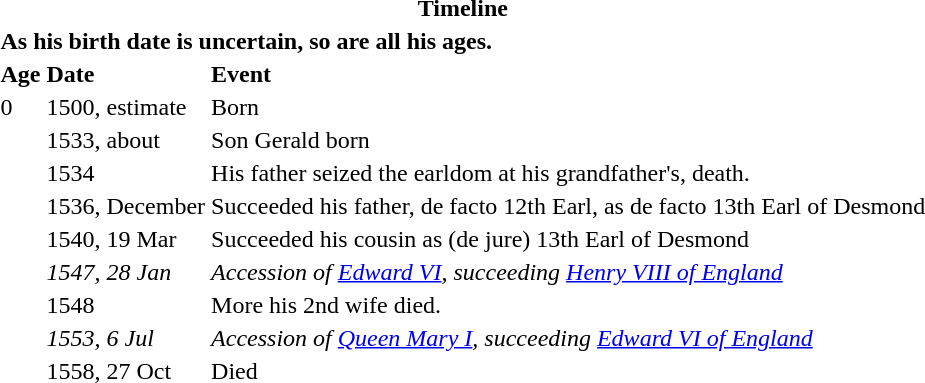<table>
<tr>
<th colspan=3>Timeline</th>
</tr>
<tr>
<td colspan=3><strong>As his birth date is uncertain, so are all his ages.</strong></td>
</tr>
<tr>
<th align="left">Age</th>
<th align="left">Date</th>
<th align="left">Event</th>
</tr>
<tr>
<td>0</td>
<td>1500, estimate</td>
<td>Born</td>
</tr>
<tr>
<td></td>
<td>1533, about</td>
<td>Son Gerald born</td>
</tr>
<tr>
<td></td>
<td>1534</td>
<td>His father seized the earldom at his grandfather's, death.</td>
</tr>
<tr>
<td></td>
<td>1536, December</td>
<td>Succeeded his father, de facto 12th Earl, as de facto 13th Earl of Desmond</td>
</tr>
<tr>
<td></td>
<td>1540, 19 Mar</td>
<td>Succeeded his cousin as (de jure) 13th Earl of Desmond</td>
</tr>
<tr>
<td></td>
<td><em>1547, 28 Jan</em></td>
<td><em>Accession of <a href='#'>Edward VI</a>, succeeding <a href='#'>Henry VIII of England</a></em></td>
</tr>
<tr>
<td></td>
<td>1548</td>
<td>More his 2nd wife died.</td>
</tr>
<tr>
<td></td>
<td><em>1553, 6 Jul</em></td>
<td><em>Accession of <a href='#'>Queen Mary I</a>, succeeding <a href='#'>Edward VI of England</a></em></td>
</tr>
<tr>
<td></td>
<td>1558, 27 Oct</td>
<td>Died</td>
</tr>
</table>
